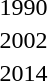<table>
<tr>
<td>1990</td>
<td></td>
<td></td>
<td><br></td>
</tr>
<tr>
<td rowspan=2>2002</td>
<td rowspan=2></td>
<td rowspan=2></td>
<td></td>
</tr>
<tr>
<td></td>
</tr>
<tr>
<td rowspan=2>2014<br></td>
<td rowspan=2></td>
<td rowspan=2></td>
<td></td>
</tr>
<tr>
<td></td>
</tr>
</table>
